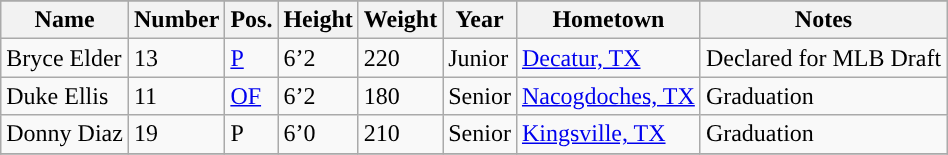<table class="wikitable sortable collapsible">
<tr>
</tr>
<tr>
<th style="text-align:center; ">Name</th>
<th style="text-align:center; ">Number</th>
<th style="text-align:center; ">Pos.</th>
<th style="text-align:center; ">Height</th>
<th style="text-align:center; ">Weight</th>
<th style="text-align:center; ">Year</th>
<th style="text-align:center; ">Hometown</th>
<th style="text-align:center; ">Notes</th>
</tr>
<tr>
<td>Bryce Elder</td>
<td>13</td>
<td><a href='#'>P</a></td>
<td>6’2</td>
<td>220</td>
<td>Junior</td>
<td><a href='#'>Decatur, TX</a></td>
<td>Declared for MLB Draft</td>
</tr>
<tr>
<td>Duke Ellis</td>
<td>11</td>
<td><a href='#'>OF</a></td>
<td>6’2</td>
<td>180</td>
<td>Senior</td>
<td><a href='#'>Nacogdoches, TX</a></td>
<td>Graduation</td>
</tr>
<tr>
<td>Donny Diaz</td>
<td>19</td>
<td>P</td>
<td>6’0</td>
<td>210</td>
<td>Senior</td>
<td><a href='#'>Kingsville, TX</a></td>
<td>Graduation</td>
</tr>
<tr>
</tr>
</table>
